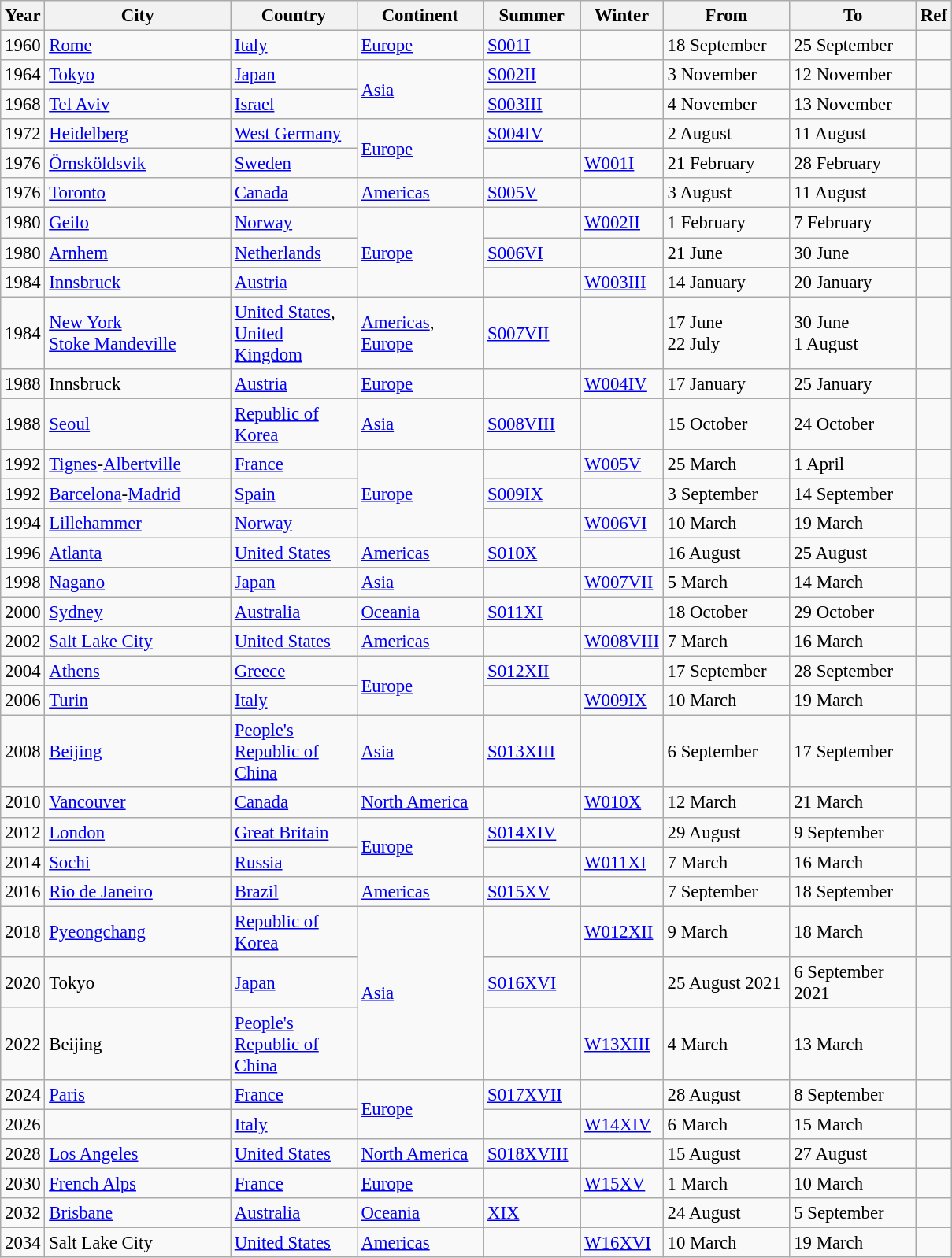<table class="wikitable sortable" style="font-size:95%">
<tr>
<th>Year</th>
<th width="150">City</th>
<th width="100">Country</th>
<th width="100">Continent</th>
<th width="75">Summer</th>
<th width="60">Winter</th>
<th width="100" class="unsortable">From</th>
<th width="100" class="unsortable">To</th>
<th class="unsortable">Ref</th>
</tr>
<tr>
<td style="text-align:center">1960</td>
<td> <a href='#'>Rome</a></td>
<td><a href='#'>Italy</a></td>
<td><a href='#'>Europe</a></td>
<td><a href='#'><span>S001</span>I</a></td>
<td></td>
<td>18 September</td>
<td>25 September</td>
<td></td>
</tr>
<tr>
<td style="text-align:center">1964</td>
<td> <a href='#'>Tokyo</a></td>
<td><a href='#'>Japan</a></td>
<td rowspan="2"><a href='#'>Asia</a></td>
<td><a href='#'><span>S002</span>II</a></td>
<td></td>
<td>3 November</td>
<td>12 November</td>
<td></td>
</tr>
<tr>
<td style="text-align:center">1968</td>
<td> <a href='#'>Tel Aviv</a></td>
<td><a href='#'>Israel</a></td>
<td><a href='#'><span>S003</span>III</a></td>
<td></td>
<td>4 November</td>
<td>13 November</td>
<td></td>
</tr>
<tr>
<td style="text-align:center">1972</td>
<td> <a href='#'>Heidelberg</a></td>
<td><a href='#'>West Germany</a></td>
<td rowspan="2"><a href='#'>Europe</a></td>
<td><a href='#'><span>S004</span>IV</a></td>
<td></td>
<td>2 August</td>
<td>11 August</td>
<td></td>
</tr>
<tr>
<td style="text-align:center">1976</td>
<td> <a href='#'>Örnsköldsvik</a></td>
<td><a href='#'>Sweden</a></td>
<td></td>
<td><a href='#'><span>W001</span>I</a></td>
<td>21 February</td>
<td>28 February</td>
<td></td>
</tr>
<tr>
<td style="text-align:center">1976</td>
<td> <a href='#'>Toronto</a></td>
<td><a href='#'>Canada</a></td>
<td><a href='#'>Americas</a></td>
<td><a href='#'><span>S005</span>V</a></td>
<td></td>
<td>3 August</td>
<td>11 August</td>
</tr>
<tr>
<td style="text-align:center">1980</td>
<td> <a href='#'>Geilo</a></td>
<td><a href='#'>Norway</a></td>
<td rowspan="3"><a href='#'>Europe</a></td>
<td></td>
<td><a href='#'><span>W002</span>II</a></td>
<td>1 February</td>
<td>7 February</td>
<td></td>
</tr>
<tr>
<td style="text-align:center">1980</td>
<td> <a href='#'>Arnhem</a></td>
<td><a href='#'>Netherlands</a></td>
<td><a href='#'><span>S006</span>VI</a></td>
<td></td>
<td>21 June</td>
<td>30 June</td>
<td></td>
</tr>
<tr>
<td style="text-align:center">1984</td>
<td> <a href='#'>Innsbruck</a></td>
<td><a href='#'>Austria</a></td>
<td></td>
<td><a href='#'><span>W003</span>III</a></td>
<td>14 January</td>
<td>20 January</td>
<td></td>
</tr>
<tr>
<td style="text-align:center">1984</td>
<td> <a href='#'>New York</a><br> <a href='#'>Stoke Mandeville</a></td>
<td><a href='#'>United States</a>, <br><a href='#'>United Kingdom</a></td>
<td><a href='#'>Americas</a>,<br><a href='#'>Europe</a></td>
<td><a href='#'><span>S007</span>VII</a></td>
<td></td>
<td>17 June<br>22 July</td>
<td>30 June<br>1 August</td>
<td></td>
</tr>
<tr>
<td style="text-align:center">1988</td>
<td> Innsbruck</td>
<td><a href='#'>Austria</a></td>
<td><a href='#'>Europe</a></td>
<td></td>
<td><a href='#'><span>W004</span>IV</a></td>
<td>17 January</td>
<td>25 January</td>
<td></td>
</tr>
<tr>
<td style="text-align:center">1988</td>
<td> <a href='#'>Seoul</a></td>
<td><a href='#'>Republic of Korea</a></td>
<td><a href='#'>Asia</a></td>
<td><a href='#'><span>S008</span>VIII</a></td>
<td></td>
<td>15 October</td>
<td>24 October</td>
<td></td>
</tr>
<tr>
<td style="text-align:center">1992</td>
<td> <a href='#'>Tignes</a>-<a href='#'>Albertville</a></td>
<td><a href='#'>France</a></td>
<td rowspan="3"><a href='#'>Europe</a></td>
<td></td>
<td><a href='#'><span>W005</span>V</a></td>
<td>25 March</td>
<td>1 April</td>
<td></td>
</tr>
<tr>
<td style="text-align:center">1992</td>
<td> <a href='#'>Barcelona</a>-<a href='#'>Madrid</a></td>
<td><a href='#'>Spain</a></td>
<td><a href='#'><span>S009</span>IX</a></td>
<td></td>
<td>3 September</td>
<td>14 September</td>
<td></td>
</tr>
<tr>
<td style="text-align:center">1994</td>
<td> <a href='#'>Lillehammer</a></td>
<td><a href='#'>Norway</a></td>
<td></td>
<td><a href='#'><span>W006</span>VI</a></td>
<td>10 March</td>
<td>19 March</td>
<td></td>
</tr>
<tr>
<td style="text-align:center">1996</td>
<td> <a href='#'>Atlanta</a></td>
<td><a href='#'>United States</a></td>
<td><a href='#'>Americas</a></td>
<td><a href='#'><span>S010</span>X</a></td>
<td></td>
<td>16 August</td>
<td>25 August</td>
<td></td>
</tr>
<tr>
<td style="text-align:center">1998</td>
<td> <a href='#'>Nagano</a></td>
<td><a href='#'>Japan</a></td>
<td><a href='#'>Asia</a></td>
<td></td>
<td><a href='#'><span>W007</span>VII</a></td>
<td>5 March</td>
<td>14 March</td>
<td></td>
</tr>
<tr>
<td style="text-align:center">2000</td>
<td> <a href='#'>Sydney</a></td>
<td><a href='#'>Australia</a></td>
<td><a href='#'>Oceania</a></td>
<td><a href='#'><span>S011</span>XI</a></td>
<td></td>
<td>18 October</td>
<td>29 October</td>
<td></td>
</tr>
<tr>
<td style="text-align:center">2002</td>
<td> <a href='#'>Salt Lake City</a></td>
<td><a href='#'>United States</a></td>
<td><a href='#'>Americas</a></td>
<td></td>
<td><a href='#'><span>W008</span>VIII</a></td>
<td>7 March</td>
<td>16 March</td>
<td></td>
</tr>
<tr>
<td style="text-align:center">2004</td>
<td> <a href='#'>Athens</a></td>
<td><a href='#'>Greece</a></td>
<td rowspan="2"><a href='#'>Europe</a></td>
<td><a href='#'><span>S012</span>XII</a></td>
<td></td>
<td>17 September</td>
<td>28 September</td>
<td></td>
</tr>
<tr>
<td style="text-align:center">2006</td>
<td> <a href='#'>Turin</a></td>
<td><a href='#'>Italy</a></td>
<td></td>
<td><a href='#'><span>W009</span>IX</a></td>
<td>10 March</td>
<td>19 March</td>
<td></td>
</tr>
<tr>
<td style="text-align:center">2008</td>
<td> <a href='#'>Beijing</a></td>
<td><a href='#'>People's Republic of China</a></td>
<td><a href='#'>Asia</a></td>
<td><a href='#'><span>S013</span>XIII</a></td>
<td></td>
<td>6 September</td>
<td>17 September</td>
<td></td>
</tr>
<tr>
<td style="text-align:center">2010</td>
<td> <a href='#'>Vancouver</a></td>
<td><a href='#'>Canada</a></td>
<td><a href='#'>North America</a></td>
<td></td>
<td><a href='#'><span>W010</span>X</a></td>
<td>12 March</td>
<td>21 March</td>
<td></td>
</tr>
<tr>
<td style="text-align:center">2012</td>
<td> <a href='#'>London</a></td>
<td><a href='#'>Great Britain</a></td>
<td rowspan="2"><a href='#'>Europe</a></td>
<td><a href='#'><span>S014</span>XIV</a></td>
<td></td>
<td>29 August</td>
<td>9 September</td>
<td></td>
</tr>
<tr>
<td style="text-align:center">2014</td>
<td> <a href='#'>Sochi</a></td>
<td><a href='#'>Russia</a></td>
<td></td>
<td><a href='#'><span>W011</span>XI</a></td>
<td>7 March</td>
<td>16 March</td>
<td></td>
</tr>
<tr>
<td style="text-align:center">2016</td>
<td> <a href='#'>Rio de Janeiro</a></td>
<td><a href='#'>Brazil</a></td>
<td><a href='#'>Americas</a></td>
<td><a href='#'><span>S015</span>XV</a></td>
<td></td>
<td>7 September</td>
<td>18 September</td>
<td></td>
</tr>
<tr>
<td style="text-align:center">2018</td>
<td> <a href='#'>Pyeongchang</a></td>
<td><a href='#'>Republic of Korea</a></td>
<td rowspan="3"><a href='#'>Asia</a></td>
<td></td>
<td><a href='#'><span>W012</span>XII</a></td>
<td>9 March</td>
<td>18 March</td>
<td></td>
</tr>
<tr>
<td style="text-align:center">2020</td>
<td> Tokyo</td>
<td><a href='#'>Japan</a></td>
<td><a href='#'><span>S016</span>XVI</a></td>
<td></td>
<td>25 August 2021</td>
<td>6 September 2021 </td>
<td></td>
</tr>
<tr>
<td style="text-align:center">2022</td>
<td> Beijing</td>
<td><a href='#'>People's Republic of China</a></td>
<td></td>
<td><a href='#'><span>W13</span>XIII</a></td>
<td>4 March</td>
<td>13 March</td>
<td></td>
</tr>
<tr>
<td style="text-align:center">2024</td>
<td> <a href='#'>Paris</a></td>
<td><a href='#'>France</a></td>
<td rowspan="2"><a href='#'>Europe</a></td>
<td><a href='#'><span>S017</span>XVII</a></td>
<td></td>
<td>28 August</td>
<td>8 September</td>
<td></td>
</tr>
<tr>
<td style="text-align:center">2026</td>
<td></td>
<td><a href='#'>Italy</a></td>
<td></td>
<td><a href='#'><span>W14</span>XIV</a></td>
<td>6 March</td>
<td>15 March</td>
<td></td>
</tr>
<tr>
<td style="text-align:center">2028</td>
<td> <a href='#'>Los Angeles</a></td>
<td><a href='#'>United States</a></td>
<td><a href='#'>North America</a></td>
<td><a href='#'><span>S018</span>XVIII</a></td>
<td></td>
<td>15 August</td>
<td>27 August</td>
<td></td>
</tr>
<tr>
<td style="text-align:center">2030</td>
<td> <a href='#'>French Alps</a></td>
<td><a href='#'>France</a></td>
<td><a href='#'>Europe</a></td>
<td></td>
<td><a href='#'><span>W15</span>XV</a></td>
<td>1 March</td>
<td>10 March</td>
<td></td>
</tr>
<tr>
<td style="text-align:center">2032</td>
<td> <a href='#'>Brisbane</a></td>
<td><a href='#'>Australia</a></td>
<td><a href='#'>Oceania</a></td>
<td><a href='#'>XIX</a></td>
<td></td>
<td>24 August</td>
<td>5 September</td>
<td></td>
</tr>
<tr>
<td style="text-align:center">2034</td>
<td> Salt Lake City</td>
<td><a href='#'>United States</a></td>
<td><a href='#'>Americas</a></td>
<td></td>
<td><a href='#'><span>W16</span>XVI</a></td>
<td>10 March</td>
<td>19 March</td>
<td></td>
</tr>
</table>
